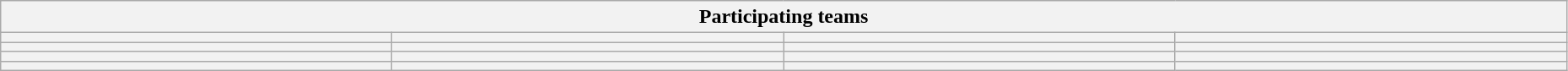<table class="wikitable" style="width:98%;">
<tr>
<th colspan=4>Participating teams</th>
</tr>
<tr>
<th width=25%></th>
<th width=25%></th>
<th width=25%></th>
<th width=25%></th>
</tr>
<tr>
<th></th>
<th></th>
<th></th>
<th></th>
</tr>
<tr>
<th></th>
<th></th>
<th></th>
<th></th>
</tr>
<tr>
<th></th>
<th></th>
<th></th>
<th></th>
</tr>
</table>
